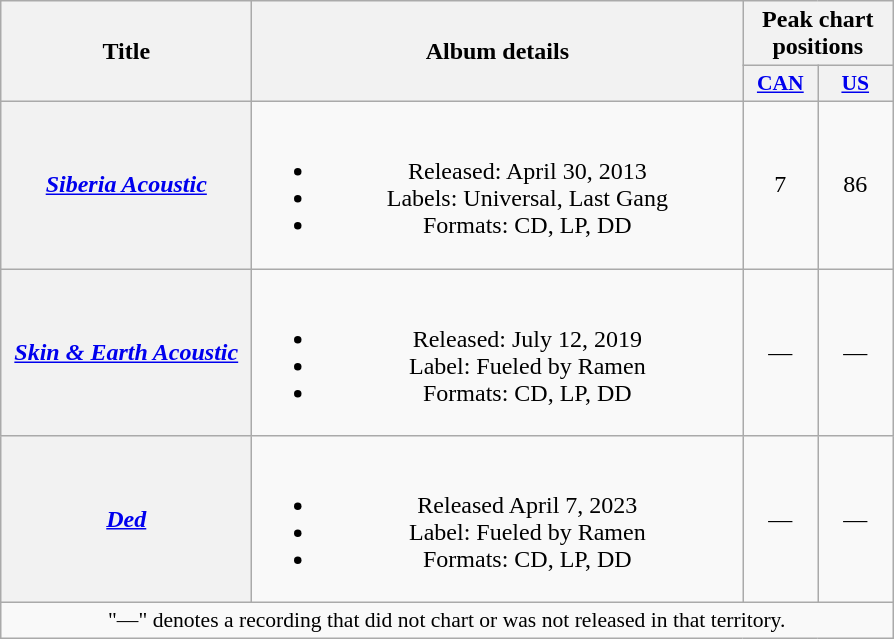<table class="wikitable plainrowheaders" style="text-align:center;">
<tr>
<th scope="col" rowspan="2" style="width:10em;">Title</th>
<th scope="col" rowspan="2" style="width:20em;">Album details</th>
<th scope="col" colspan="2">Peak chart positions</th>
</tr>
<tr>
<th scope="col" style="width:3em;font-size:90%;"><a href='#'>CAN</a><br></th>
<th scope="col" style="width:3em;font-size:90%;"><a href='#'>US</a><br></th>
</tr>
<tr>
<th scope="row"><em><a href='#'>Siberia Acoustic</a></em></th>
<td><br><ul><li>Released: April 30, 2013 </li><li>Labels: Universal, Last Gang </li><li>Formats: CD, LP, DD</li></ul></td>
<td>7</td>
<td>86</td>
</tr>
<tr>
<th scope="row"><em><a href='#'>Skin & Earth Acoustic</a></em></th>
<td><br><ul><li>Released: July 12, 2019</li><li>Label: Fueled by Ramen</li><li>Formats: CD, LP, DD</li></ul></td>
<td>—</td>
<td>—</td>
</tr>
<tr>
<th scope="row"><em><a href='#'>Ded</a></em></th>
<td><br><ul><li>Released April 7, 2023</li><li>Label: Fueled by Ramen</li><li>Formats: CD, LP, DD</li></ul></td>
<td>—</td>
<td>—</td>
</tr>
<tr>
<td colspan="7" style="font-size:90%">"—" denotes a recording that did not chart or was not released in that territory.</td>
</tr>
</table>
